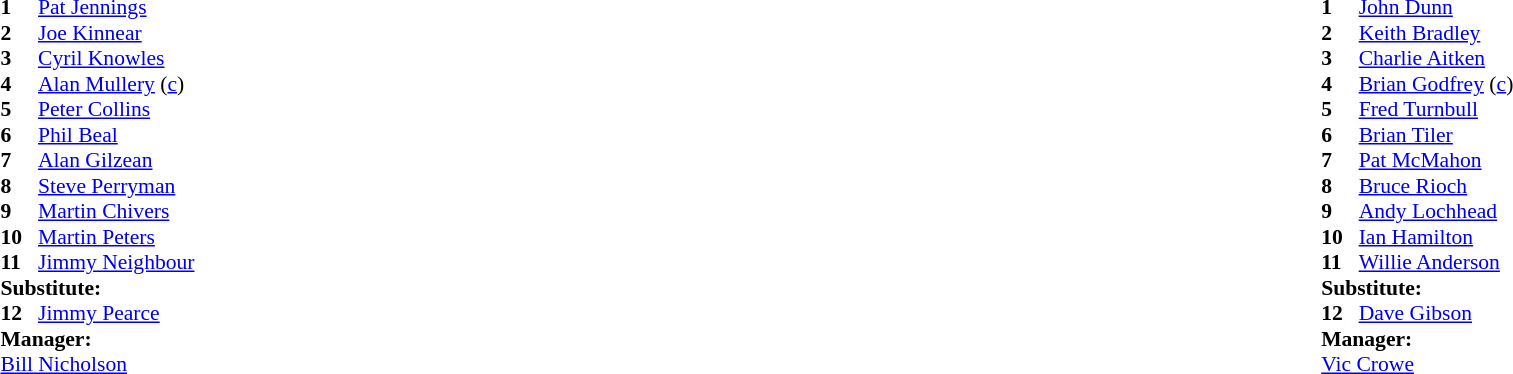<table width="100%">
<tr>
<td valign="top" width="50%"><br><table style="font-size: 90%" cellspacing="0" cellpadding="0">
<tr>
<td colspan="4"></td>
</tr>
<tr>
<th width="25"></th>
<th></th>
</tr>
<tr>
<td><strong>1</strong></td>
<td> <a href='#'>Pat Jennings</a></td>
</tr>
<tr>
<td><strong>2</strong></td>
<td> <a href='#'>Joe Kinnear</a></td>
</tr>
<tr>
<td><strong>3</strong></td>
<td> <a href='#'>Cyril Knowles</a></td>
</tr>
<tr>
<td><strong>4</strong></td>
<td> <a href='#'>Alan Mullery</a> (<a href='#'>c</a>)</td>
</tr>
<tr>
<td><strong>5</strong></td>
<td> <a href='#'>Peter Collins</a></td>
</tr>
<tr>
<td><strong>6</strong></td>
<td> <a href='#'>Phil Beal</a></td>
</tr>
<tr>
<td><strong>7</strong></td>
<td> <a href='#'>Alan Gilzean</a></td>
</tr>
<tr>
<td><strong>8</strong></td>
<td> <a href='#'>Steve Perryman</a></td>
</tr>
<tr>
<td><strong>9</strong></td>
<td> <a href='#'>Martin Chivers</a></td>
</tr>
<tr>
<td><strong>10</strong></td>
<td> <a href='#'>Martin Peters</a></td>
</tr>
<tr>
<td><strong>11</strong></td>
<td> <a href='#'>Jimmy Neighbour</a></td>
</tr>
<tr>
<td colspan=3><strong>Substitute:</strong></td>
</tr>
<tr>
<td><strong>12</strong></td>
<td> <a href='#'>Jimmy Pearce</a></td>
</tr>
<tr>
<td colspan=4><strong>Manager:</strong></td>
</tr>
<tr>
<td colspan="4"> <a href='#'>Bill Nicholson</a></td>
</tr>
</table>
</td>
<td valign="top" width="50%"><br><table style="font-size: 90%" cellspacing="0" cellpadding="0" align=center>
<tr>
<td colspan="4"></td>
</tr>
<tr>
<th width="25"></th>
<th></th>
</tr>
<tr>
<td><strong>1</strong></td>
<td> <a href='#'>John Dunn</a></td>
</tr>
<tr>
<td><strong>2</strong></td>
<td> <a href='#'>Keith Bradley</a></td>
</tr>
<tr>
<td><strong>3</strong></td>
<td> <a href='#'>Charlie Aitken</a></td>
</tr>
<tr>
<td><strong>4</strong></td>
<td> <a href='#'>Brian Godfrey</a> (<a href='#'>c</a>)</td>
</tr>
<tr>
<td><strong>5</strong></td>
<td> <a href='#'>Fred Turnbull</a></td>
</tr>
<tr>
<td><strong>6</strong></td>
<td> <a href='#'>Brian Tiler</a></td>
</tr>
<tr>
<td><strong>7</strong></td>
<td> <a href='#'>Pat McMahon</a></td>
</tr>
<tr>
<td><strong>8</strong></td>
<td> <a href='#'>Bruce Rioch</a></td>
</tr>
<tr>
<td><strong>9</strong></td>
<td> <a href='#'>Andy Lochhead</a></td>
</tr>
<tr>
<td><strong>10</strong></td>
<td> <a href='#'>Ian Hamilton</a></td>
</tr>
<tr>
<td><strong>11</strong></td>
<td> <a href='#'>Willie Anderson</a></td>
</tr>
<tr>
<td colspan=3><strong>Substitute:</strong></td>
</tr>
<tr>
<td><strong>12</strong></td>
<td> <a href='#'>Dave Gibson</a></td>
</tr>
<tr>
<td colspan=4><strong>Manager:</strong></td>
</tr>
<tr>
<td colspan="4"> <a href='#'>Vic Crowe</a></td>
</tr>
</table>
</td>
</tr>
</table>
